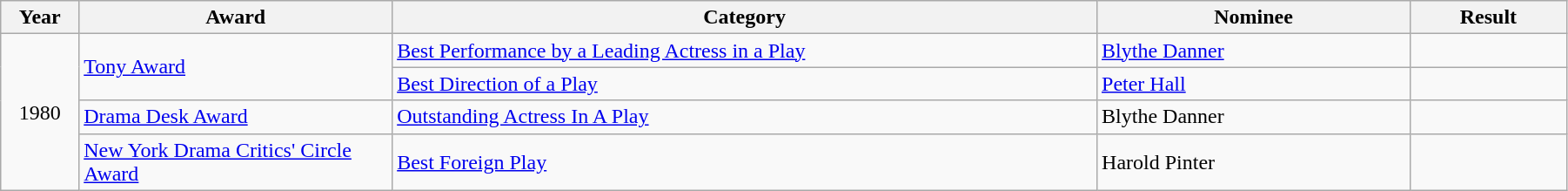<table class="wikitable" width="95%">
<tr>
<th width="5%">Year</th>
<th width="20%">Award</th>
<th width="45%">Category</th>
<th width="20%">Nominee</th>
<th width="10%">Result</th>
</tr>
<tr>
<td rowspan="4" style="text-align: center;">1980</td>
<td rowspan="2"><a href='#'>Tony Award</a></td>
<td><a href='#'>Best Performance by a Leading Actress in a Play</a></td>
<td><a href='#'>Blythe Danner</a></td>
<td></td>
</tr>
<tr>
<td><a href='#'>Best Direction of a Play</a></td>
<td><a href='#'>Peter Hall</a></td>
<td></td>
</tr>
<tr>
<td><a href='#'>Drama Desk Award</a></td>
<td><a href='#'>Outstanding Actress In A Play</a></td>
<td>Blythe Danner</td>
<td></td>
</tr>
<tr>
<td><a href='#'>New York Drama Critics' Circle Award</a></td>
<td><a href='#'>Best Foreign Play</a></td>
<td>Harold Pinter</td>
<td></td>
</tr>
</table>
